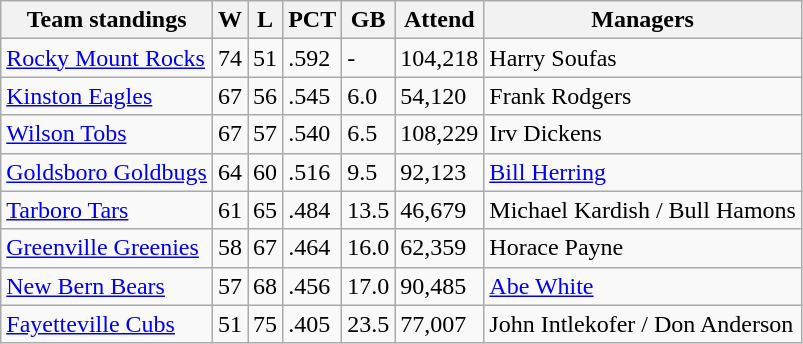<table class="wikitable">
<tr>
<th>Team standings</th>
<th>W</th>
<th>L</th>
<th>PCT</th>
<th>GB</th>
<th>Attend</th>
<th>Managers</th>
</tr>
<tr>
<td><a href='#'>Rocky Mount Rocks</a></td>
<td>74</td>
<td>51</td>
<td>.592</td>
<td>-</td>
<td>104,218</td>
<td>Harry Soufas</td>
</tr>
<tr>
<td><a href='#'>Kinston Eagles</a></td>
<td>67</td>
<td>56</td>
<td>.545</td>
<td>6.0</td>
<td>54,120</td>
<td>Frank Rodgers</td>
</tr>
<tr>
<td><a href='#'>Wilson Tobs</a></td>
<td>67</td>
<td>57</td>
<td>.540</td>
<td>6.5</td>
<td>108,229</td>
<td>Irv Dickens</td>
</tr>
<tr>
<td><a href='#'>Goldsboro Goldbugs</a></td>
<td>64</td>
<td>60</td>
<td>.516</td>
<td>9.5</td>
<td>92,123</td>
<td><a href='#'>Bill Herring</a></td>
</tr>
<tr>
<td><a href='#'>Tarboro Tars</a></td>
<td>61</td>
<td>65</td>
<td>.484</td>
<td>13.5</td>
<td>46,679</td>
<td>Michael Kardish / Bull Hamons</td>
</tr>
<tr>
<td><a href='#'>Greenville Greenies</a></td>
<td>58</td>
<td>67</td>
<td>.464</td>
<td>16.0</td>
<td>62,359</td>
<td>Horace Payne</td>
</tr>
<tr>
<td><a href='#'>New Bern Bears</a></td>
<td>57</td>
<td>68</td>
<td>.456</td>
<td>17.0</td>
<td>90,485</td>
<td><a href='#'>Abe White</a></td>
</tr>
<tr>
<td><a href='#'>Fayetteville Cubs</a></td>
<td>51</td>
<td>75</td>
<td>.405</td>
<td>23.5</td>
<td>77,007</td>
<td>John Intlekofer / Don Anderson</td>
</tr>
</table>
